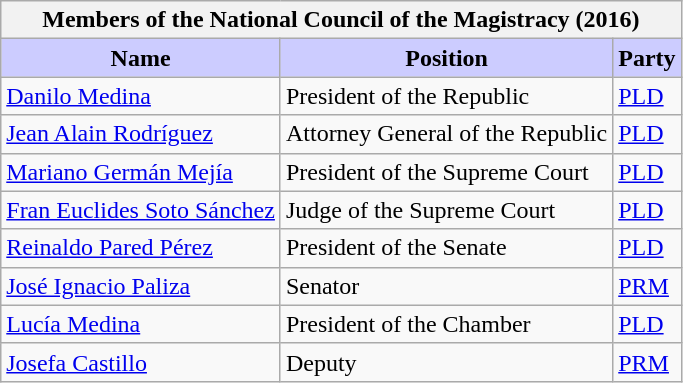<table class="wikitable" style="text-align: justify;">
<tr>
<th colspan="3">Members of the National Council of the Magistracy (2016)</th>
</tr>
<tr>
<th style="background: #ccccff">Name</th>
<th style="background: #ccccff">Position</th>
<th style="background: #ccccff">Party</th>
</tr>
<tr>
<td><a href='#'>Danilo Medina</a></td>
<td>President of the Republic</td>
<td><a href='#'>PLD</a></td>
</tr>
<tr>
<td><a href='#'>Jean Alain Rodríguez</a></td>
<td>Attorney General of the Republic</td>
<td><a href='#'>PLD</a></td>
</tr>
<tr>
<td><a href='#'>Mariano Germán Mejía</a></td>
<td>President of the Supreme Court</td>
<td><a href='#'>PLD</a></td>
</tr>
<tr>
<td><a href='#'>Fran Euclides Soto Sánchez</a></td>
<td>Judge of the Supreme Court</td>
<td><a href='#'>PLD</a></td>
</tr>
<tr>
<td><a href='#'>Reinaldo Pared Pérez</a></td>
<td>President of the Senate</td>
<td><a href='#'>PLD</a></td>
</tr>
<tr>
<td><a href='#'>José Ignacio Paliza</a></td>
<td>Senator</td>
<td><a href='#'>PRM</a></td>
</tr>
<tr>
<td><a href='#'>Lucía Medina</a></td>
<td>President of the Chamber</td>
<td><a href='#'>PLD</a></td>
</tr>
<tr>
<td><a href='#'>Josefa Castillo</a></td>
<td>Deputy</td>
<td><a href='#'>PRM</a></td>
</tr>
</table>
